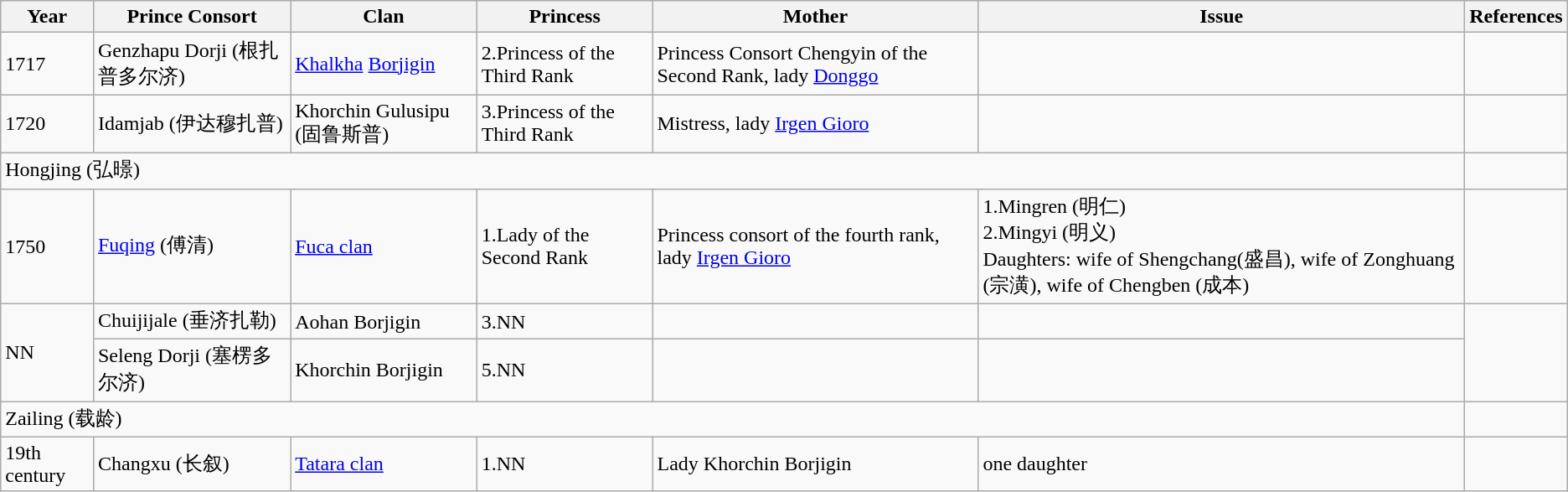<table class="wikitable">
<tr>
<th>Year</th>
<th>Prince Consort</th>
<th>Clan</th>
<th>Princess</th>
<th>Mother</th>
<th>Issue</th>
<th>References</th>
</tr>
<tr>
<td>1717</td>
<td>Genzhapu Dorji (根扎普多尔济)</td>
<td><a href='#'>Khalkha</a> <a href='#'>Borjigin</a></td>
<td>2.Princess of the Third Rank</td>
<td>Princess Consort Chengyin of the Second Rank, lady <a href='#'>Donggo</a></td>
<td></td>
<td></td>
</tr>
<tr>
<td>1720</td>
<td>Idamjab (伊达穆扎普)</td>
<td>Khorchin Gulusipu (固鲁斯普)</td>
<td>3.Princess of the Third Rank</td>
<td>Mistress, lady <a href='#'>Irgen Gioro</a></td>
<td></td>
<td></td>
</tr>
<tr>
<td colspan="6">Hongjing (弘暻)</td>
<td></td>
</tr>
<tr>
<td>1750</td>
<td><a href='#'>Fuqing</a> (傅清)</td>
<td><a href='#'>Fuca clan</a></td>
<td>1.Lady of the Second Rank</td>
<td>Princess consort of the fourth rank, lady <a href='#'>Irgen Gioro</a></td>
<td>1.Mingren (明仁)<br>2.Mingyi (明义)<br>Daughters: wife of Shengchang(盛昌), wife of Zonghuang (宗潢), wife of Chengben (成本)</td>
<td></td>
</tr>
<tr>
<td rowspan="2">NN</td>
<td>Chuijijale (垂济扎勒)</td>
<td>Aohan Borjigin</td>
<td>3.NN</td>
<td></td>
<td></td>
<td rowspan="2"></td>
</tr>
<tr>
<td>Seleng Dorji (塞楞多尔济)</td>
<td>Khorchin Borjigin</td>
<td>5.NN</td>
<td></td>
<td></td>
</tr>
<tr>
<td colspan="6">Zailing (载龄)</td>
<td></td>
</tr>
<tr>
<td>19th century</td>
<td>Changxu (长叙)</td>
<td><a href='#'>Tatara clan</a></td>
<td>1.NN</td>
<td>Lady Khorchin Borjigin</td>
<td>one daughter</td>
<td></td>
</tr>
</table>
